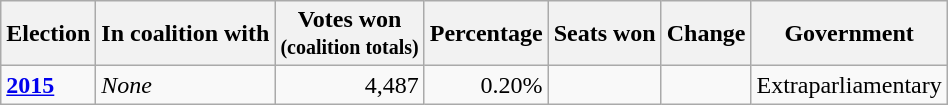<table class="wikitable">
<tr>
<th>Election</th>
<th>In coalition with</th>
<th>Votes won<br><small>(coalition totals)</small></th>
<th>Percentage</th>
<th>Seats won</th>
<th>Change</th>
<th>Government</th>
</tr>
<tr>
<td><strong><a href='#'>2015</a></strong></td>
<td><em>None</em></td>
<td align=right>4,487</td>
<td align=right>0.20%</td>
<td></td>
<td align=center></td>
<td>Extraparliamentary</td>
</tr>
</table>
